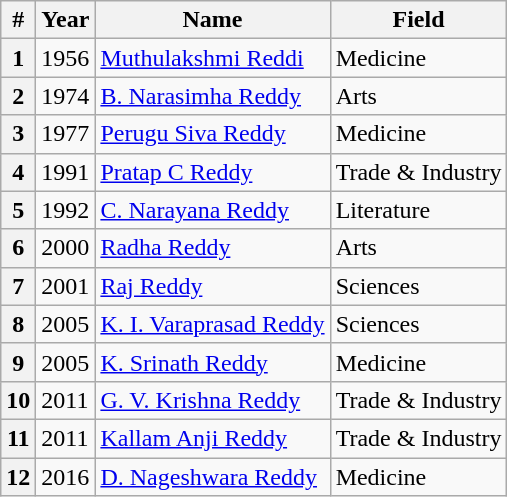<table class="wikitable sortable">
<tr>
<th>#</th>
<th>Year</th>
<th>Name</th>
<th colspan="2">Field</th>
</tr>
<tr>
<th>1</th>
<td>1956</td>
<td><a href='#'>Muthulakshmi Reddi</a></td>
<td>Medicine</td>
</tr>
<tr>
<th>2</th>
<td>1974</td>
<td><a href='#'>B. Narasimha Reddy</a></td>
<td>Arts</td>
</tr>
<tr>
<th>3</th>
<td>1977</td>
<td><a href='#'>Perugu Siva Reddy</a></td>
<td>Medicine</td>
</tr>
<tr>
<th>4</th>
<td>1991</td>
<td><a href='#'>Pratap C Reddy</a></td>
<td>Trade & Industry</td>
</tr>
<tr>
<th>5</th>
<td>1992</td>
<td><a href='#'>C. Narayana Reddy</a></td>
<td>Literature</td>
</tr>
<tr>
<th>6</th>
<td>2000</td>
<td><a href='#'>Radha Reddy</a></td>
<td>Arts</td>
</tr>
<tr>
<th>7</th>
<td>2001</td>
<td><a href='#'>Raj Reddy</a></td>
<td>Sciences</td>
</tr>
<tr>
<th>8</th>
<td>2005</td>
<td><a href='#'>K. I. Varaprasad Reddy</a></td>
<td>Sciences</td>
</tr>
<tr>
<th>9</th>
<td>2005</td>
<td><a href='#'>K. Srinath Reddy</a></td>
<td>Medicine</td>
</tr>
<tr>
<th>10</th>
<td>2011</td>
<td><a href='#'>G. V. Krishna Reddy</a></td>
<td>Trade & Industry</td>
</tr>
<tr>
<th>11</th>
<td>2011</td>
<td><a href='#'>Kallam Anji Reddy</a></td>
<td>Trade & Industry</td>
</tr>
<tr>
<th>12</th>
<td>2016</td>
<td><a href='#'>D. Nageshwara Reddy</a></td>
<td>Medicine</td>
</tr>
</table>
